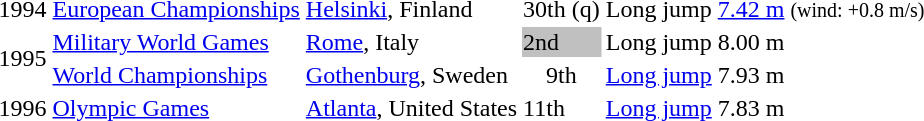<table>
<tr>
<td>1994</td>
<td><a href='#'>European Championships</a></td>
<td><a href='#'>Helsinki</a>, Finland</td>
<td>30th (q)</td>
<td>Long jump</td>
<td><a href='#'>7.42 m</a> <small>(wind: +0.8 m/s)</small></td>
</tr>
<tr>
<td rowspan=2>1995</td>
<td><a href='#'>Military World Games</a></td>
<td><a href='#'>Rome</a>, Italy</td>
<td bgcolor="silver">2nd</td>
<td>Long jump</td>
<td>8.00 m</td>
</tr>
<tr>
<td><a href='#'>World Championships</a></td>
<td><a href='#'>Gothenburg</a>, Sweden</td>
<td align="center">9th</td>
<td><a href='#'>Long jump</a></td>
<td>7.93 m</td>
</tr>
<tr>
<td>1996</td>
<td><a href='#'>Olympic Games</a></td>
<td><a href='#'>Atlanta</a>, United States</td>
<td>11th</td>
<td><a href='#'>Long jump</a></td>
<td>7.83 m</td>
</tr>
</table>
